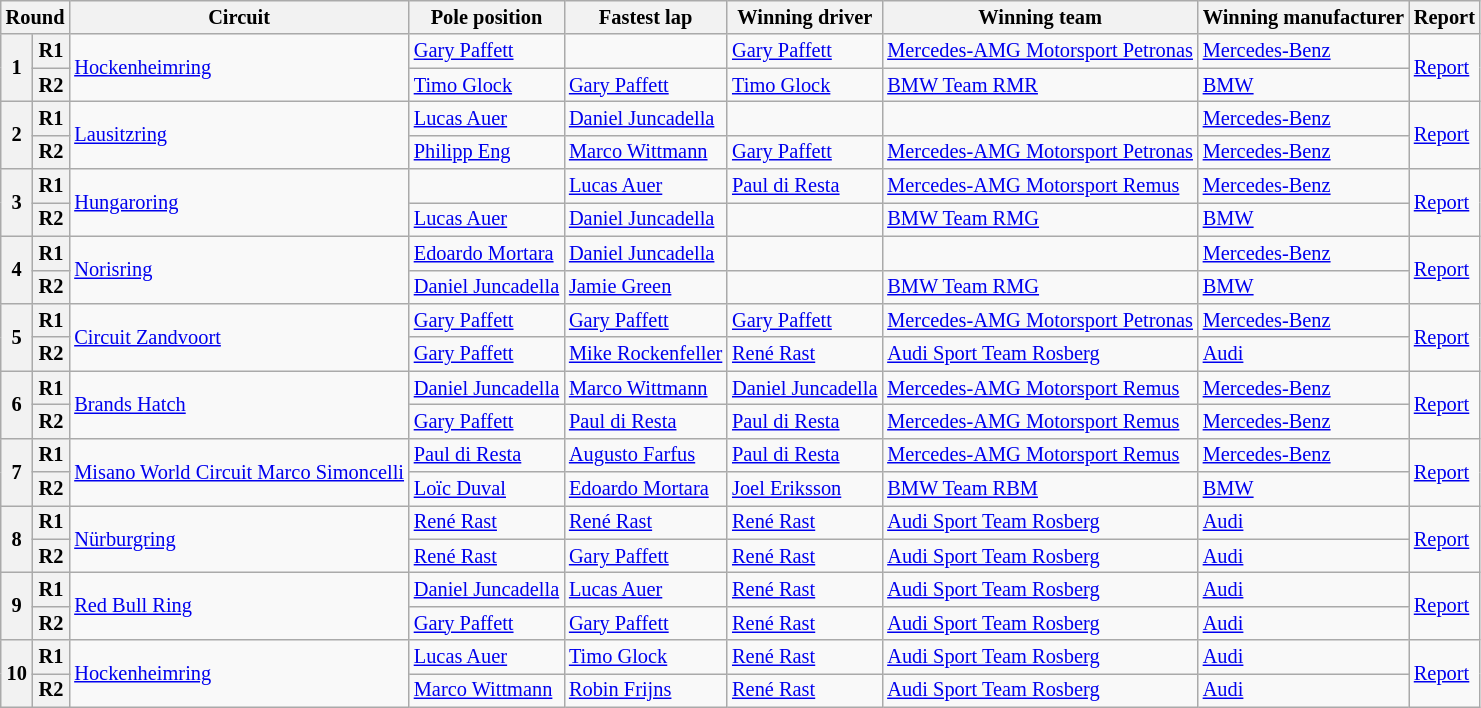<table class="wikitable" border="1" style="font-size: 85%;">
<tr>
<th colspan=2>Round</th>
<th>Circuit</th>
<th>Pole position</th>
<th>Fastest lap</th>
<th>Winning driver</th>
<th>Winning team</th>
<th>Winning manufacturer</th>
<th>Report</th>
</tr>
<tr>
<th rowspan=2>1</th>
<th>R1</th>
<td rowspan=2> <a href='#'>Hockenheimring</a></td>
<td> <a href='#'>Gary Paffett</a></td>
<td></td>
<td> <a href='#'>Gary Paffett</a></td>
<td><a href='#'>Mercedes-AMG Motorsport Petronas</a></td>
<td><a href='#'>Mercedes-Benz</a></td>
<td rowspan=2><a href='#'>Report</a></td>
</tr>
<tr>
<th>R2</th>
<td> <a href='#'>Timo Glock</a></td>
<td> <a href='#'>Gary Paffett</a></td>
<td> <a href='#'>Timo Glock</a></td>
<td><a href='#'>BMW Team RMR</a></td>
<td><a href='#'>BMW</a></td>
</tr>
<tr>
<th rowspan=2>2</th>
<th>R1</th>
<td rowspan=2> <a href='#'>Lausitzring</a></td>
<td> <a href='#'>Lucas Auer</a></td>
<td> <a href='#'>Daniel Juncadella</a></td>
<td></td>
<td></td>
<td><a href='#'>Mercedes-Benz</a></td>
<td rowspan=2><a href='#'>Report</a></td>
</tr>
<tr>
<th>R2</th>
<td> <a href='#'>Philipp Eng</a></td>
<td> <a href='#'>Marco Wittmann</a></td>
<td> <a href='#'>Gary Paffett</a></td>
<td><a href='#'>Mercedes-AMG Motorsport Petronas</a></td>
<td><a href='#'>Mercedes-Benz</a></td>
</tr>
<tr>
<th rowspan=2>3</th>
<th>R1</th>
<td rowspan=2> <a href='#'>Hungaroring</a></td>
<td></td>
<td> <a href='#'>Lucas Auer</a></td>
<td> <a href='#'>Paul di Resta</a></td>
<td><a href='#'>Mercedes-AMG Motorsport Remus</a></td>
<td><a href='#'>Mercedes-Benz</a></td>
<td rowspan=2><a href='#'>Report</a></td>
</tr>
<tr>
<th>R2</th>
<td> <a href='#'>Lucas Auer</a></td>
<td> <a href='#'>Daniel Juncadella</a></td>
<td></td>
<td><a href='#'>BMW Team RMG</a></td>
<td><a href='#'>BMW</a></td>
</tr>
<tr>
<th rowspan=2>4</th>
<th>R1</th>
<td rowspan=2> <a href='#'>Norisring</a></td>
<td> <a href='#'>Edoardo Mortara</a></td>
<td> <a href='#'>Daniel Juncadella</a></td>
<td></td>
<td></td>
<td><a href='#'>Mercedes-Benz</a></td>
<td rowspan=2><a href='#'>Report</a></td>
</tr>
<tr>
<th>R2</th>
<td> <a href='#'>Daniel Juncadella</a></td>
<td> <a href='#'>Jamie Green</a></td>
<td></td>
<td><a href='#'>BMW Team RMG</a></td>
<td><a href='#'>BMW</a></td>
</tr>
<tr>
<th rowspan="2">5</th>
<th>R1</th>
<td rowspan="2"> <a href='#'>Circuit Zandvoort</a></td>
<td> <a href='#'>Gary Paffett</a></td>
<td> <a href='#'>Gary Paffett</a></td>
<td> <a href='#'>Gary Paffett</a></td>
<td><a href='#'>Mercedes-AMG Motorsport Petronas</a></td>
<td><a href='#'>Mercedes-Benz</a></td>
<td rowspan=2><a href='#'>Report</a></td>
</tr>
<tr>
<th>R2</th>
<td> <a href='#'>Gary Paffett</a></td>
<td> <a href='#'>Mike Rockenfeller</a></td>
<td> <a href='#'>René Rast</a></td>
<td><a href='#'>Audi Sport Team Rosberg</a></td>
<td><a href='#'>Audi</a></td>
</tr>
<tr>
<th rowspan="2">6</th>
<th>R1</th>
<td rowspan="2"> <a href='#'>Brands Hatch</a></td>
<td> <a href='#'>Daniel Juncadella</a></td>
<td> <a href='#'>Marco Wittmann</a></td>
<td> <a href='#'>Daniel Juncadella</a></td>
<td><a href='#'>Mercedes-AMG Motorsport Remus</a></td>
<td><a href='#'>Mercedes-Benz</a></td>
<td rowspan=2><a href='#'>Report</a></td>
</tr>
<tr>
<th>R2</th>
<td> <a href='#'>Gary Paffett</a></td>
<td> <a href='#'>Paul di Resta</a></td>
<td> <a href='#'>Paul di Resta</a></td>
<td><a href='#'>Mercedes-AMG Motorsport Remus</a></td>
<td><a href='#'>Mercedes-Benz</a></td>
</tr>
<tr>
<th rowspan=2>7</th>
<th>R1</th>
<td rowspan=2> <a href='#'>Misano World Circuit Marco Simoncelli</a></td>
<td> <a href='#'>Paul di Resta</a></td>
<td> <a href='#'>Augusto Farfus</a></td>
<td> <a href='#'>Paul di Resta</a></td>
<td><a href='#'>Mercedes-AMG Motorsport Remus</a></td>
<td><a href='#'>Mercedes-Benz</a></td>
<td rowspan=2><a href='#'>Report</a></td>
</tr>
<tr>
<th>R2</th>
<td> <a href='#'>Loïc Duval</a></td>
<td> <a href='#'>Edoardo Mortara</a></td>
<td> <a href='#'>Joel Eriksson</a></td>
<td><a href='#'>BMW Team RBM</a></td>
<td><a href='#'>BMW</a></td>
</tr>
<tr>
<th rowspan="2">8</th>
<th>R1</th>
<td rowspan="2"> <a href='#'>Nürburgring</a></td>
<td> <a href='#'>René Rast</a></td>
<td> <a href='#'>René Rast</a></td>
<td> <a href='#'>René Rast</a></td>
<td><a href='#'>Audi Sport Team Rosberg</a></td>
<td><a href='#'>Audi</a></td>
<td rowspan=2><a href='#'>Report</a></td>
</tr>
<tr>
<th>R2</th>
<td> <a href='#'>René Rast</a></td>
<td> <a href='#'>Gary Paffett</a></td>
<td> <a href='#'>René Rast</a></td>
<td><a href='#'>Audi Sport Team Rosberg</a></td>
<td><a href='#'>Audi</a></td>
</tr>
<tr>
<th rowspan="2">9</th>
<th>R1</th>
<td rowspan="2"> <a href='#'>Red Bull Ring</a></td>
<td> <a href='#'>Daniel Juncadella</a></td>
<td> <a href='#'>Lucas Auer</a></td>
<td> <a href='#'>René Rast</a></td>
<td><a href='#'>Audi Sport Team Rosberg</a></td>
<td><a href='#'>Audi</a></td>
<td rowspan=2><a href='#'>Report</a></td>
</tr>
<tr>
<th>R2</th>
<td> <a href='#'>Gary Paffett</a></td>
<td> <a href='#'>Gary Paffett</a></td>
<td> <a href='#'>René Rast</a></td>
<td><a href='#'>Audi Sport Team Rosberg</a></td>
<td><a href='#'>Audi</a></td>
</tr>
<tr>
<th rowspan="2">10</th>
<th>R1</th>
<td rowspan="2"> <a href='#'>Hockenheimring</a></td>
<td> <a href='#'>Lucas Auer</a></td>
<td> <a href='#'>Timo Glock</a></td>
<td> <a href='#'>René Rast</a></td>
<td><a href='#'>Audi Sport Team Rosberg</a></td>
<td><a href='#'>Audi</a></td>
<td rowspan=2><a href='#'>Report</a></td>
</tr>
<tr>
<th>R2</th>
<td> <a href='#'>Marco Wittmann</a></td>
<td> <a href='#'>Robin Frijns</a></td>
<td> <a href='#'>René Rast</a></td>
<td><a href='#'>Audi Sport Team Rosberg</a></td>
<td><a href='#'>Audi</a></td>
</tr>
</table>
